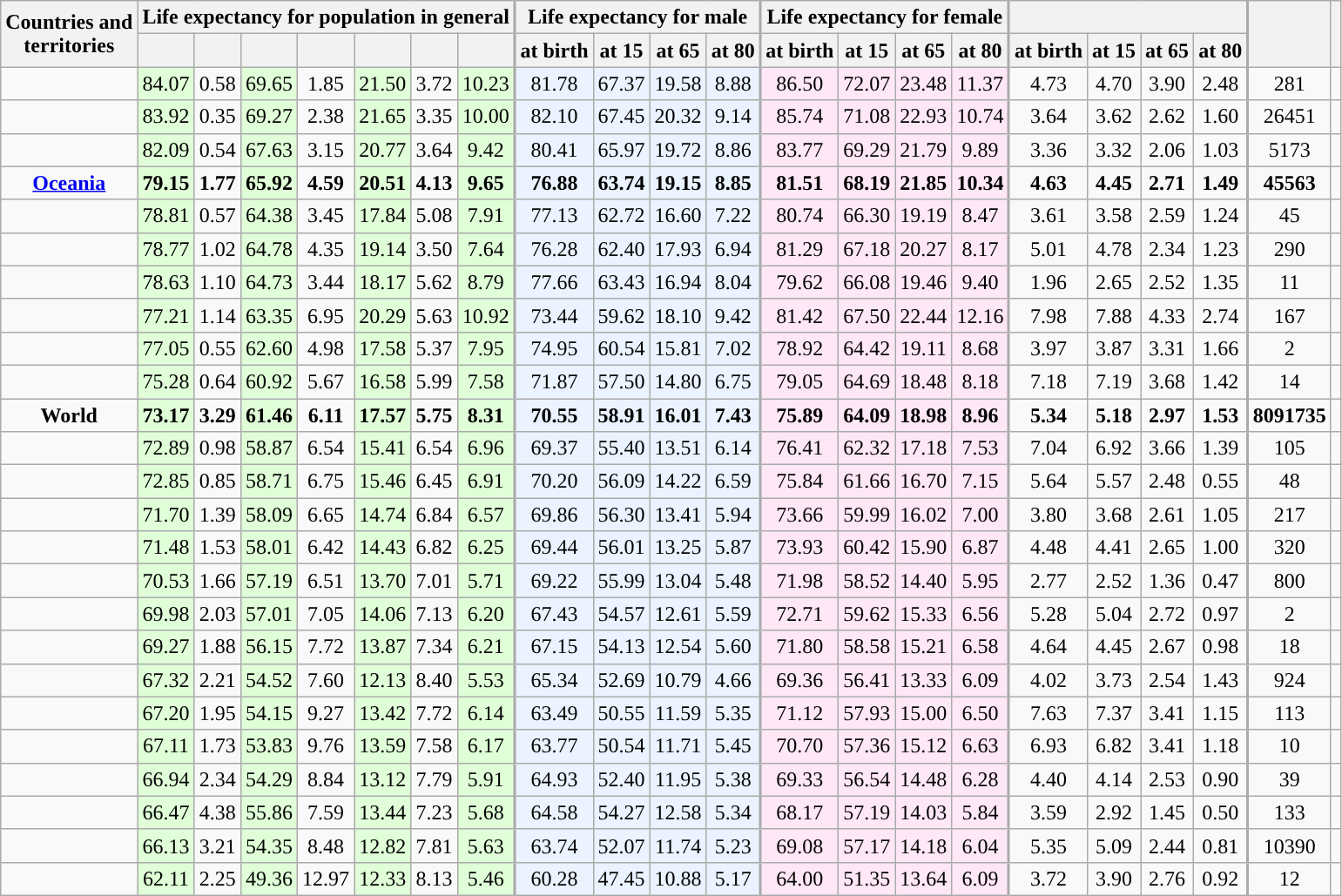<table class="wikitable sortable mw-datatable static-row-numbers sticky-header-multi sort-under col1left col21right" style="text-align:center;">
<tr>
<th rowspan=2 style="vertical-align:middle;">Countries and<br>territories</th>
<th colspan=7>Life expectancy for population in general</th>
<th colspan=4 style="border-left-width:2px;">Life expectancy for male</th>
<th colspan=4 style="border-left-width:2px;">Life expectancy for female</th>
<th colspan=4 style="border-left-width:2px;"></th>
<th rowspan=2 style="border-left-width:2px; text-align:middle;"></th>
<th rowspan=2></th>
</tr>
<tr>
<th style="vertical-align:middle;"></th>
<th></th>
<th style="vertical-align:middle;"></th>
<th></th>
<th style="vertical-align:middle;"></th>
<th></th>
<th style="vertical-align:middle;"></th>
<th style="vertical-align:middle;border-left-width:2px;">at birth</th>
<th style="vertical-align:middle;">at 15</th>
<th style="vertical-align:middle;">at 65</th>
<th style="vertical-align:middle;">at 80</th>
<th style="vertical-align:middle;border-left-width:2px;">at birth</th>
<th style="vertical-align:middle;">at 15</th>
<th style="vertical-align:middle;">at 65</th>
<th style="vertical-align:middle;">at 80</th>
<th style="vertical-align:middle;border-left-width:2px;">at birth</th>
<th style="vertical-align:middle;">at 15</th>
<th style="vertical-align:middle;">at 65</th>
<th style="vertical-align:middle;">at 80</th>
</tr>
<tr>
<td></td>
<td style="background:#e0ffd8;">84.07</td>
<td>0.58</td>
<td style="background:#e0ffd8;">69.65</td>
<td>1.85</td>
<td style="background:#e0ffd8;">21.50</td>
<td>3.72</td>
<td style="background:#e0ffd8;">10.23</td>
<td style="background:#eaf3ff;border-left-width:2px;">81.78</td>
<td style="background:#eaf3ff;">67.37</td>
<td style="background:#eaf3ff;">19.58</td>
<td style="background:#eaf3ff;">8.88</td>
<td style="background:#fee7f6;border-left-width:2px;">86.50</td>
<td style="background:#fee7f6;">72.07</td>
<td style="background:#fee7f6;">23.48</td>
<td style="background:#fee7f6;">11.37</td>
<td style="border-left-width:2px;">4.73</td>
<td>4.70</td>
<td>3.90</td>
<td>2.48</td>
<td style="border-left-width:2px;">281</td>
<td></td>
</tr>
<tr>
<td></td>
<td style="background:#e0ffd8;">83.92</td>
<td>0.35</td>
<td style="background:#e0ffd8;">69.27</td>
<td>2.38</td>
<td style="background:#e0ffd8;">21.65</td>
<td>3.35</td>
<td style="background:#e0ffd8;">10.00</td>
<td style="background:#eaf3ff;border-left-width:2px;">82.10</td>
<td style="background:#eaf3ff;">67.45</td>
<td style="background:#eaf3ff;">20.32</td>
<td style="background:#eaf3ff;">9.14</td>
<td style="background:#fee7f6;border-left-width:2px;">85.74</td>
<td style="background:#fee7f6;">71.08</td>
<td style="background:#fee7f6;">22.93</td>
<td style="background:#fee7f6;">10.74</td>
<td style="border-left-width:2px;">3.64</td>
<td>3.62</td>
<td>2.62</td>
<td>1.60</td>
<td style="border-left-width:2px;">26451</td>
<td></td>
</tr>
<tr>
<td></td>
<td style="background:#e0ffd8;">82.09</td>
<td>0.54</td>
<td style="background:#e0ffd8;">67.63</td>
<td>3.15</td>
<td style="background:#e0ffd8;">20.77</td>
<td>3.64</td>
<td style="background:#e0ffd8;">9.42</td>
<td style="background:#eaf3ff;border-left-width:2px;">80.41</td>
<td style="background:#eaf3ff;">65.97</td>
<td style="background:#eaf3ff;">19.72</td>
<td style="background:#eaf3ff;">8.86</td>
<td style="background:#fee7f6;border-left-width:2px;">83.77</td>
<td style="background:#fee7f6;">69.29</td>
<td style="background:#fee7f6;">21.79</td>
<td style="background:#fee7f6;">9.89</td>
<td style="border-left-width:2px;">3.36</td>
<td>3.32</td>
<td>2.06</td>
<td>1.03</td>
<td style="border-left-width:2px;">5173</td>
<td></td>
</tr>
<tr class=static-row-header>
<td><strong><a href='#'>Oceania</a></strong></td>
<td style="background:#e0ffd8;"><strong>79.15</strong></td>
<td><strong>1.77</strong></td>
<td style="background:#e0ffd8;"><strong>65.92</strong></td>
<td><strong>4.59</strong></td>
<td style="background:#e0ffd8;"><strong>20.51</strong></td>
<td><strong>4.13</strong></td>
<td style="background:#e0ffd8;"><strong>9.65</strong></td>
<td style="background:#eaf3ff;border-left-width:2px;"><strong>76.88</strong></td>
<td style="background:#eaf3ff;"><strong>63.74</strong></td>
<td style="background:#eaf3ff;"><strong>19.15</strong></td>
<td style="background:#eaf3ff;"><strong>8.85</strong></td>
<td style="background:#fee7f6;border-left-width:2px;"><strong>81.51</strong></td>
<td style="background:#fee7f6;"><strong>68.19</strong></td>
<td style="background:#fee7f6;"><strong>21.85</strong></td>
<td style="background:#fee7f6;"><strong>10.34</strong></td>
<td style="border-left-width:2px;"><strong>4.63</strong></td>
<td><strong>4.45</strong></td>
<td><strong>2.71</strong></td>
<td><strong>1.49</strong></td>
<td style="border-left-width:2px;"><strong>45563</strong></td>
<td></td>
</tr>
<tr>
<td></td>
<td style="background:#e0ffd8;">78.81</td>
<td>0.57</td>
<td style="background:#e0ffd8;">64.38</td>
<td>3.45</td>
<td style="background:#e0ffd8;">17.84</td>
<td>5.08</td>
<td style="background:#e0ffd8;">7.91</td>
<td style="background:#eaf3ff;border-left-width:2px;">77.13</td>
<td style="background:#eaf3ff;">62.72</td>
<td style="background:#eaf3ff;">16.60</td>
<td style="background:#eaf3ff;">7.22</td>
<td style="background:#fee7f6;border-left-width:2px;">80.74</td>
<td style="background:#fee7f6;">66.30</td>
<td style="background:#fee7f6;">19.19</td>
<td style="background:#fee7f6;">8.47</td>
<td style="border-left-width:2px;">3.61</td>
<td>3.58</td>
<td>2.59</td>
<td>1.24</td>
<td style="border-left-width:2px;">45</td>
<td></td>
</tr>
<tr>
<td></td>
<td style="background:#e0ffd8;">78.77</td>
<td>1.02</td>
<td style="background:#e0ffd8;">64.78</td>
<td>4.35</td>
<td style="background:#e0ffd8;">19.14</td>
<td>3.50</td>
<td style="background:#e0ffd8;">7.64</td>
<td style="background:#eaf3ff;border-left-width:2px;">76.28</td>
<td style="background:#eaf3ff;">62.40</td>
<td style="background:#eaf3ff;">17.93</td>
<td style="background:#eaf3ff;">6.94</td>
<td style="background:#fee7f6;border-left-width:2px;">81.29</td>
<td style="background:#fee7f6;">67.18</td>
<td style="background:#fee7f6;">20.27</td>
<td style="background:#fee7f6;">8.17</td>
<td style="border-left-width:2px;">5.01</td>
<td>4.78</td>
<td>2.34</td>
<td>1.23</td>
<td style="border-left-width:2px;">290</td>
<td></td>
</tr>
<tr>
<td></td>
<td style="background:#e0ffd8;">78.63</td>
<td>1.10</td>
<td style="background:#e0ffd8;">64.73</td>
<td>3.44</td>
<td style="background:#e0ffd8;">18.17</td>
<td>5.62</td>
<td style="background:#e0ffd8;">8.79</td>
<td style="background:#eaf3ff;border-left-width:2px;">77.66</td>
<td style="background:#eaf3ff;">63.43</td>
<td style="background:#eaf3ff;">16.94</td>
<td style="background:#eaf3ff;">8.04</td>
<td style="background:#fee7f6;border-left-width:2px;">79.62</td>
<td style="background:#fee7f6;">66.08</td>
<td style="background:#fee7f6;">19.46</td>
<td style="background:#fee7f6;">9.40</td>
<td style="border-left-width:2px;">1.96</td>
<td>2.65</td>
<td>2.52</td>
<td>1.35</td>
<td style="border-left-width:2px;">11</td>
<td></td>
</tr>
<tr>
<td></td>
<td style="background:#e0ffd8;">77.21</td>
<td>1.14</td>
<td style="background:#e0ffd8;">63.35</td>
<td>6.95</td>
<td style="background:#e0ffd8;">20.29</td>
<td>5.63</td>
<td style="background:#e0ffd8;">10.92</td>
<td style="background:#eaf3ff;border-left-width:2px;">73.44</td>
<td style="background:#eaf3ff;">59.62</td>
<td style="background:#eaf3ff;">18.10</td>
<td style="background:#eaf3ff;">9.42</td>
<td style="background:#fee7f6;border-left-width:2px;">81.42</td>
<td style="background:#fee7f6;">67.50</td>
<td style="background:#fee7f6;">22.44</td>
<td style="background:#fee7f6;">12.16</td>
<td style="border-left-width:2px;">7.98</td>
<td>7.88</td>
<td>4.33</td>
<td>2.74</td>
<td style="border-left-width:2px;">167</td>
<td></td>
</tr>
<tr>
<td></td>
<td style="background:#e0ffd8;">77.05</td>
<td>0.55</td>
<td style="background:#e0ffd8;">62.60</td>
<td>4.98</td>
<td style="background:#e0ffd8;">17.58</td>
<td>5.37</td>
<td style="background:#e0ffd8;">7.95</td>
<td style="background:#eaf3ff;border-left-width:2px;">74.95</td>
<td style="background:#eaf3ff;">60.54</td>
<td style="background:#eaf3ff;">15.81</td>
<td style="background:#eaf3ff;">7.02</td>
<td style="background:#fee7f6;border-left-width:2px;">78.92</td>
<td style="background:#fee7f6;">64.42</td>
<td style="background:#fee7f6;">19.11</td>
<td style="background:#fee7f6;">8.68</td>
<td style="border-left-width:2px;">3.97</td>
<td>3.87</td>
<td>3.31</td>
<td>1.66</td>
<td style="border-left-width:2px;">2</td>
<td></td>
</tr>
<tr>
<td></td>
<td style="background:#e0ffd8;">75.28</td>
<td>0.64</td>
<td style="background:#e0ffd8;">60.92</td>
<td>5.67</td>
<td style="background:#e0ffd8;">16.58</td>
<td>5.99</td>
<td style="background:#e0ffd8;">7.58</td>
<td style="background:#eaf3ff;border-left-width:2px;">71.87</td>
<td style="background:#eaf3ff;">57.50</td>
<td style="background:#eaf3ff;">14.80</td>
<td style="background:#eaf3ff;">6.75</td>
<td style="background:#fee7f6;border-left-width:2px;">79.05</td>
<td style="background:#fee7f6;">64.69</td>
<td style="background:#fee7f6;">18.48</td>
<td style="background:#fee7f6;">8.18</td>
<td style="border-left-width:2px;">7.18</td>
<td>7.19</td>
<td>3.68</td>
<td>1.42</td>
<td style="border-left-width:2px;">14</td>
<td></td>
</tr>
<tr class=static-row-header>
<td><strong>World</strong></td>
<td style="background:#e0ffd8;"><strong>73.17</strong></td>
<td><strong>3.29</strong></td>
<td style="background:#e0ffd8;"><strong>61.46</strong></td>
<td><strong>6.11</strong></td>
<td style="background:#e0ffd8;"><strong>17.57</strong></td>
<td><strong>5.75</strong></td>
<td style="background:#e0ffd8;"><strong>8.31</strong></td>
<td style="background:#eaf3ff;border-left-width:2px;"><strong>70.55</strong></td>
<td style="background:#eaf3ff;"><strong>58.91</strong></td>
<td style="background:#eaf3ff;"><strong>16.01</strong></td>
<td style="background:#eaf3ff;"><strong>7.43</strong></td>
<td style="background:#fee7f6;border-left-width:2px;"><strong>75.89</strong></td>
<td style="background:#fee7f6;"><strong>64.09</strong></td>
<td style="background:#fee7f6;"><strong>18.98</strong></td>
<td style="background:#fee7f6;"><strong>8.96</strong></td>
<td style="border-left-width:2px;"><strong>5.34</strong></td>
<td><strong>5.18</strong></td>
<td><strong>2.97</strong></td>
<td><strong>1.53</strong></td>
<td style="border-left-width:2px;"><strong>8091735</strong></td>
<td></td>
</tr>
<tr>
<td></td>
<td style="background:#e0ffd8;">72.89</td>
<td>0.98</td>
<td style="background:#e0ffd8;">58.87</td>
<td>6.54</td>
<td style="background:#e0ffd8;">15.41</td>
<td>6.54</td>
<td style="background:#e0ffd8;">6.96</td>
<td style="background:#eaf3ff;border-left-width:2px;">69.37</td>
<td style="background:#eaf3ff;">55.40</td>
<td style="background:#eaf3ff;">13.51</td>
<td style="background:#eaf3ff;">6.14</td>
<td style="background:#fee7f6;border-left-width:2px;">76.41</td>
<td style="background:#fee7f6;">62.32</td>
<td style="background:#fee7f6;">17.18</td>
<td style="background:#fee7f6;">7.53</td>
<td style="border-left-width:2px;">7.04</td>
<td>6.92</td>
<td>3.66</td>
<td>1.39</td>
<td style="border-left-width:2px;">105</td>
<td></td>
</tr>
<tr>
<td></td>
<td style="background:#e0ffd8;">72.85</td>
<td>0.85</td>
<td style="background:#e0ffd8;">58.71</td>
<td>6.75</td>
<td style="background:#e0ffd8;">15.46</td>
<td>6.45</td>
<td style="background:#e0ffd8;">6.91</td>
<td style="background:#eaf3ff;border-left-width:2px;">70.20</td>
<td style="background:#eaf3ff;">56.09</td>
<td style="background:#eaf3ff;">14.22</td>
<td style="background:#eaf3ff;">6.59</td>
<td style="background:#fee7f6;border-left-width:2px;">75.84</td>
<td style="background:#fee7f6;">61.66</td>
<td style="background:#fee7f6;">16.70</td>
<td style="background:#fee7f6;">7.15</td>
<td style="border-left-width:2px;">5.64</td>
<td>5.57</td>
<td>2.48</td>
<td>0.55</td>
<td style="border-left-width:2px;">48</td>
<td></td>
</tr>
<tr>
<td></td>
<td style="background:#e0ffd8;">71.70</td>
<td>1.39</td>
<td style="background:#e0ffd8;">58.09</td>
<td>6.65</td>
<td style="background:#e0ffd8;">14.74</td>
<td>6.84</td>
<td style="background:#e0ffd8;">6.57</td>
<td style="background:#eaf3ff;border-left-width:2px;">69.86</td>
<td style="background:#eaf3ff;">56.30</td>
<td style="background:#eaf3ff;">13.41</td>
<td style="background:#eaf3ff;">5.94</td>
<td style="background:#fee7f6;border-left-width:2px;">73.66</td>
<td style="background:#fee7f6;">59.99</td>
<td style="background:#fee7f6;">16.02</td>
<td style="background:#fee7f6;">7.00</td>
<td style="border-left-width:2px;">3.80</td>
<td>3.68</td>
<td>2.61</td>
<td>1.05</td>
<td style="border-left-width:2px;">217</td>
<td></td>
</tr>
<tr>
<td></td>
<td style="background:#e0ffd8;">71.48</td>
<td>1.53</td>
<td style="background:#e0ffd8;">58.01</td>
<td>6.42</td>
<td style="background:#e0ffd8;">14.43</td>
<td>6.82</td>
<td style="background:#e0ffd8;">6.25</td>
<td style="background:#eaf3ff;border-left-width:2px;">69.44</td>
<td style="background:#eaf3ff;">56.01</td>
<td style="background:#eaf3ff;">13.25</td>
<td style="background:#eaf3ff;">5.87</td>
<td style="background:#fee7f6;border-left-width:2px;">73.93</td>
<td style="background:#fee7f6;">60.42</td>
<td style="background:#fee7f6;">15.90</td>
<td style="background:#fee7f6;">6.87</td>
<td style="border-left-width:2px;">4.48</td>
<td>4.41</td>
<td>2.65</td>
<td>1.00</td>
<td style="border-left-width:2px;">320</td>
<td></td>
</tr>
<tr>
<td></td>
<td style="background:#e0ffd8;">70.53</td>
<td>1.66</td>
<td style="background:#e0ffd8;">57.19</td>
<td>6.51</td>
<td style="background:#e0ffd8;">13.70</td>
<td>7.01</td>
<td style="background:#e0ffd8;">5.71</td>
<td style="background:#eaf3ff;border-left-width:2px;">69.22</td>
<td style="background:#eaf3ff;">55.99</td>
<td style="background:#eaf3ff;">13.04</td>
<td style="background:#eaf3ff;">5.48</td>
<td style="background:#fee7f6;border-left-width:2px;">71.98</td>
<td style="background:#fee7f6;">58.52</td>
<td style="background:#fee7f6;">14.40</td>
<td style="background:#fee7f6;">5.95</td>
<td style="border-left-width:2px;">2.77</td>
<td>2.52</td>
<td>1.36</td>
<td>0.47</td>
<td style="border-left-width:2px;">800</td>
<td></td>
</tr>
<tr>
<td></td>
<td style="background:#e0ffd8;">69.98</td>
<td>2.03</td>
<td style="background:#e0ffd8;">57.01</td>
<td>7.05</td>
<td style="background:#e0ffd8;">14.06</td>
<td>7.13</td>
<td style="background:#e0ffd8;">6.20</td>
<td style="background:#eaf3ff;border-left-width:2px;">67.43</td>
<td style="background:#eaf3ff;">54.57</td>
<td style="background:#eaf3ff;">12.61</td>
<td style="background:#eaf3ff;">5.59</td>
<td style="background:#fee7f6;border-left-width:2px;">72.71</td>
<td style="background:#fee7f6;">59.62</td>
<td style="background:#fee7f6;">15.33</td>
<td style="background:#fee7f6;">6.56</td>
<td style="border-left-width:2px;">5.28</td>
<td>5.04</td>
<td>2.72</td>
<td>0.97</td>
<td style="border-left-width:2px;">2</td>
<td></td>
</tr>
<tr>
<td></td>
<td style="background:#e0ffd8;">69.27</td>
<td>1.88</td>
<td style="background:#e0ffd8;">56.15</td>
<td>7.72</td>
<td style="background:#e0ffd8;">13.87</td>
<td>7.34</td>
<td style="background:#e0ffd8;">6.21</td>
<td style="background:#eaf3ff;border-left-width:2px;">67.15</td>
<td style="background:#eaf3ff;">54.13</td>
<td style="background:#eaf3ff;">12.54</td>
<td style="background:#eaf3ff;">5.60</td>
<td style="background:#fee7f6;border-left-width:2px;">71.80</td>
<td style="background:#fee7f6;">58.58</td>
<td style="background:#fee7f6;">15.21</td>
<td style="background:#fee7f6;">6.58</td>
<td style="border-left-width:2px;">4.64</td>
<td>4.45</td>
<td>2.67</td>
<td>0.98</td>
<td style="border-left-width:2px;">18</td>
<td></td>
</tr>
<tr>
<td></td>
<td style="background:#e0ffd8;">67.32</td>
<td>2.21</td>
<td style="background:#e0ffd8;">54.52</td>
<td>7.60</td>
<td style="background:#e0ffd8;">12.13</td>
<td>8.40</td>
<td style="background:#e0ffd8;">5.53</td>
<td style="background:#eaf3ff;border-left-width:2px;">65.34</td>
<td style="background:#eaf3ff;">52.69</td>
<td style="background:#eaf3ff;">10.79</td>
<td style="background:#eaf3ff;">4.66</td>
<td style="background:#fee7f6;border-left-width:2px;">69.36</td>
<td style="background:#fee7f6;">56.41</td>
<td style="background:#fee7f6;">13.33</td>
<td style="background:#fee7f6;">6.09</td>
<td style="border-left-width:2px;">4.02</td>
<td>3.73</td>
<td>2.54</td>
<td>1.43</td>
<td style="border-left-width:2px;">924</td>
<td></td>
</tr>
<tr>
<td></td>
<td style="background:#e0ffd8;">67.20</td>
<td>1.95</td>
<td style="background:#e0ffd8;">54.15</td>
<td>9.27</td>
<td style="background:#e0ffd8;">13.42</td>
<td>7.72</td>
<td style="background:#e0ffd8;">6.14</td>
<td style="background:#eaf3ff;border-left-width:2px;">63.49</td>
<td style="background:#eaf3ff;">50.55</td>
<td style="background:#eaf3ff;">11.59</td>
<td style="background:#eaf3ff;">5.35</td>
<td style="background:#fee7f6;border-left-width:2px;">71.12</td>
<td style="background:#fee7f6;">57.93</td>
<td style="background:#fee7f6;">15.00</td>
<td style="background:#fee7f6;">6.50</td>
<td style="border-left-width:2px;">7.63</td>
<td>7.37</td>
<td>3.41</td>
<td>1.15</td>
<td style="border-left-width:2px;">113</td>
<td></td>
</tr>
<tr>
<td></td>
<td style="background:#e0ffd8;">67.11</td>
<td>1.73</td>
<td style="background:#e0ffd8;">53.83</td>
<td>9.76</td>
<td style="background:#e0ffd8;">13.59</td>
<td>7.58</td>
<td style="background:#e0ffd8;">6.17</td>
<td style="background:#eaf3ff;border-left-width:2px;">63.77</td>
<td style="background:#eaf3ff;">50.54</td>
<td style="background:#eaf3ff;">11.71</td>
<td style="background:#eaf3ff;">5.45</td>
<td style="background:#fee7f6;border-left-width:2px;">70.70</td>
<td style="background:#fee7f6;">57.36</td>
<td style="background:#fee7f6;">15.12</td>
<td style="background:#fee7f6;">6.63</td>
<td style="border-left-width:2px;">6.93</td>
<td>6.82</td>
<td>3.41</td>
<td>1.18</td>
<td style="border-left-width:2px;">10</td>
<td></td>
</tr>
<tr>
<td></td>
<td style="background:#e0ffd8;">66.94</td>
<td>2.34</td>
<td style="background:#e0ffd8;">54.29</td>
<td>8.84</td>
<td style="background:#e0ffd8;">13.12</td>
<td>7.79</td>
<td style="background:#e0ffd8;">5.91</td>
<td style="background:#eaf3ff;border-left-width:2px;">64.93</td>
<td style="background:#eaf3ff;">52.40</td>
<td style="background:#eaf3ff;">11.95</td>
<td style="background:#eaf3ff;">5.38</td>
<td style="background:#fee7f6;border-left-width:2px;">69.33</td>
<td style="background:#fee7f6;">56.54</td>
<td style="background:#fee7f6;">14.48</td>
<td style="background:#fee7f6;">6.28</td>
<td style="border-left-width:2px;">4.40</td>
<td>4.14</td>
<td>2.53</td>
<td>0.90</td>
<td style="border-left-width:2px;">39</td>
<td></td>
</tr>
<tr>
<td></td>
<td style="background:#e0ffd8;">66.47</td>
<td>4.38</td>
<td style="background:#e0ffd8;">55.86</td>
<td>7.59</td>
<td style="background:#e0ffd8;">13.44</td>
<td>7.23</td>
<td style="background:#e0ffd8;">5.68</td>
<td style="background:#eaf3ff;border-left-width:2px;">64.58</td>
<td style="background:#eaf3ff;">54.27</td>
<td style="background:#eaf3ff;">12.58</td>
<td style="background:#eaf3ff;">5.34</td>
<td style="background:#fee7f6;border-left-width:2px;">68.17</td>
<td style="background:#fee7f6;">57.19</td>
<td style="background:#fee7f6;">14.03</td>
<td style="background:#fee7f6;">5.84</td>
<td style="border-left-width:2px;">3.59</td>
<td>2.92</td>
<td>1.45</td>
<td>0.50</td>
<td style="border-left-width:2px;">133</td>
<td></td>
</tr>
<tr>
<td></td>
<td style="background:#e0ffd8;">66.13</td>
<td>3.21</td>
<td style="background:#e0ffd8;">54.35</td>
<td>8.48</td>
<td style="background:#e0ffd8;">12.82</td>
<td>7.81</td>
<td style="background:#e0ffd8;">5.63</td>
<td style="background:#eaf3ff;border-left-width:2px;">63.74</td>
<td style="background:#eaf3ff;">52.07</td>
<td style="background:#eaf3ff;">11.74</td>
<td style="background:#eaf3ff;">5.23</td>
<td style="background:#fee7f6;border-left-width:2px;">69.08</td>
<td style="background:#fee7f6;">57.17</td>
<td style="background:#fee7f6;">14.18</td>
<td style="background:#fee7f6;">6.04</td>
<td style="border-left-width:2px;">5.35</td>
<td>5.09</td>
<td>2.44</td>
<td>0.81</td>
<td style="border-left-width:2px;">10390</td>
<td></td>
</tr>
<tr>
<td></td>
<td style="background:#e0ffd8;">62.11</td>
<td>2.25</td>
<td style="background:#e0ffd8;">49.36</td>
<td>12.97</td>
<td style="background:#e0ffd8;">12.33</td>
<td>8.13</td>
<td style="background:#e0ffd8;">5.46</td>
<td style="background:#eaf3ff;border-left-width:2px;">60.28</td>
<td style="background:#eaf3ff;">47.45</td>
<td style="background:#eaf3ff;">10.88</td>
<td style="background:#eaf3ff;">5.17</td>
<td style="background:#fee7f6;border-left-width:2px;">64.00</td>
<td style="background:#fee7f6;">51.35</td>
<td style="background:#fee7f6;">13.64</td>
<td style="background:#fee7f6;">6.09</td>
<td style="border-left-width:2px;">3.72</td>
<td>3.90</td>
<td>2.76</td>
<td>0.92</td>
<td style="border-left-width:2px;">12</td>
<td></td>
</tr>
</table>
